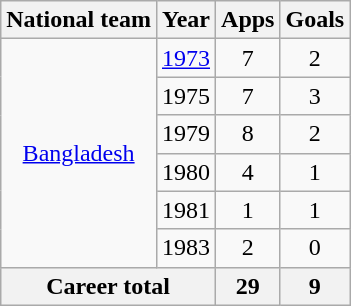<table class="wikitable" style="text-align:center">
<tr>
<th>National team</th>
<th>Year</th>
<th>Apps</th>
<th>Goals</th>
</tr>
<tr>
<td rowspan=6><a href='#'>Bangladesh</a></td>
<td><a href='#'>1973</a></td>
<td>7</td>
<td>2</td>
</tr>
<tr>
<td>1975</td>
<td>7</td>
<td>3</td>
</tr>
<tr>
<td>1979</td>
<td>8</td>
<td>2</td>
</tr>
<tr>
<td>1980</td>
<td>4</td>
<td>1</td>
</tr>
<tr>
<td>1981</td>
<td>1</td>
<td>1</td>
</tr>
<tr>
<td>1983</td>
<td>2</td>
<td>0</td>
</tr>
<tr>
<th colspan=2>Career total</th>
<th>29</th>
<th>9</th>
</tr>
</table>
